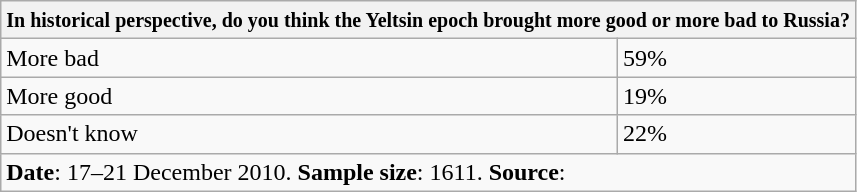<table class="wikitable">
<tr>
<th colspan=2><small>In historical perspective, do you think the Yeltsin epoch brought more good or more bad to Russia?</small></th>
</tr>
<tr>
<td>More bad</td>
<td>59%</td>
</tr>
<tr>
<td>More good</td>
<td>19%</td>
</tr>
<tr>
<td>Doesn't know</td>
<td>22%</td>
</tr>
<tr>
<td align=left colspan=6><strong>Date</strong>: 17–21 December 2010. <strong>Sample size</strong>: 1611. <strong>Source</strong>:</td>
</tr>
</table>
